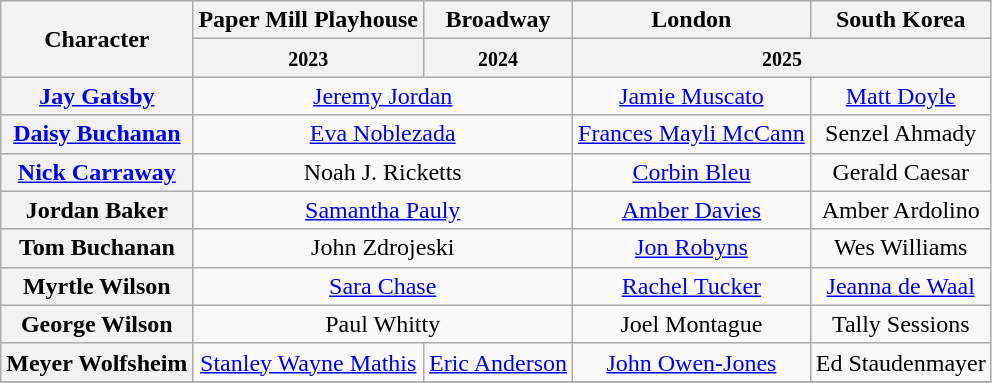<table class="wikitable" style="width:1000;text-align:center">
<tr>
<th rowspan=2>Character</th>
<th>Paper Mill Playhouse</th>
<th>Broadway</th>
<th>London</th>
<th>South Korea</th>
</tr>
<tr>
<th><small>2023</small></th>
<th><small>2024</small></th>
<th colspan="2"><small>2025</small></th>
</tr>
<tr>
<th><a href='#'>Jay Gatsby</a></th>
<td colspan="2"><a href='#'>Jeremy Jordan</a></td>
<td><a href='#'>Jamie Muscato</a></td>
<td><a href='#'> Matt Doyle</a></td>
</tr>
<tr>
<th><a href='#'>Daisy Buchanan</a></th>
<td colspan="2"><a href='#'>Eva Noblezada</a></td>
<td><a href='#'>Frances Mayli McCann</a></td>
<td>Senzel Ahmady</td>
</tr>
<tr>
<th><a href='#'>Nick Carraway</a></th>
<td colspan="2">Noah J. Ricketts</td>
<td><a href='#'>Corbin Bleu</a></td>
<td>Gerald Caesar</td>
</tr>
<tr>
<th>Jordan Baker</th>
<td colspan="2"><a href='#'>Samantha Pauly</a></td>
<td><a href='#'>Amber Davies</a></td>
<td>Amber Ardolino</td>
</tr>
<tr>
<th>Tom Buchanan</th>
<td colspan="2">John Zdrojeski</td>
<td><a href='#'>Jon Robyns</a></td>
<td>Wes Williams</td>
</tr>
<tr>
<th>Myrtle Wilson</th>
<td colspan="2"><a href='#'>Sara Chase</a></td>
<td><a href='#'>Rachel Tucker</a></td>
<td><a href='#'>Jeanna de Waal</a></td>
</tr>
<tr>
<th>George Wilson</th>
<td colspan="2">Paul Whitty</td>
<td>Joel Montague</td>
<td>Tally Sessions</td>
</tr>
<tr>
<th>Meyer Wolfsheim</th>
<td><a href='#'>Stanley Wayne Mathis</a></td>
<td><a href='#'>Eric Anderson</a></td>
<td><a href='#'>John Owen-Jones</a></td>
<td>Ed Staudenmayer</td>
</tr>
<tr>
</tr>
</table>
